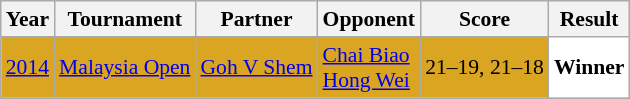<table class="sortable wikitable" style="font-size: 90%;">
<tr>
<th>Year</th>
<th>Tournament</th>
<th>Partner</th>
<th>Opponent</th>
<th>Score</th>
<th>Result</th>
</tr>
<tr style="background:#DAA520">
<td align="center"><a href='#'>2014</a></td>
<td align="left"><a href='#'>Malaysia Open</a></td>
<td align="left"> <a href='#'>Goh V Shem</a></td>
<td align="left"> <a href='#'>Chai Biao</a><br> <a href='#'>Hong Wei</a></td>
<td align="left">21–19, 21–18</td>
<td style="text-align:left; background:white"> <strong>Winner</strong></td>
</tr>
</table>
